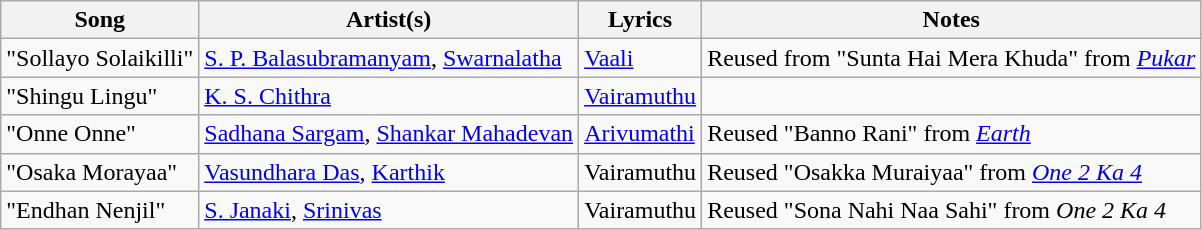<table class="wikitable tracklist">
<tr>
<th>Song</th>
<th>Artist(s)</th>
<th>Lyrics</th>
<th>Notes</th>
</tr>
<tr>
<td>"Sollayo Solaikilli"</td>
<td><a href='#'>S. P. Balasubramanyam</a>, <a href='#'>Swarnalatha</a></td>
<td><a href='#'>Vaali</a></td>
<td>Reused from "Sunta Hai Mera Khuda" from <em><a href='#'>Pukar</a></em></td>
</tr>
<tr>
<td>"Shingu Lingu"</td>
<td><a href='#'>K. S. Chithra</a></td>
<td><a href='#'>Vairamuthu</a></td>
<td></td>
</tr>
<tr>
<td>"Onne Onne"</td>
<td><a href='#'>Sadhana Sargam</a>, <a href='#'>Shankar Mahadevan</a></td>
<td><a href='#'>Arivumathi</a></td>
<td>Reused "Banno Rani" from <em><a href='#'>Earth</a></em></td>
</tr>
<tr>
<td>"Osaka Morayaa"</td>
<td><a href='#'>Vasundhara Das</a>, <a href='#'>Karthik</a></td>
<td>Vairamuthu</td>
<td>Reused "Osakka Muraiyaa" from <em><a href='#'>One 2 Ka 4</a></em></td>
</tr>
<tr>
<td>"Endhan Nenjil"</td>
<td><a href='#'>S. Janaki</a>, <a href='#'>Srinivas</a></td>
<td>Vairamuthu</td>
<td>Reused "Sona Nahi Naa Sahi" from <em>One 2 Ka 4</em></td>
</tr>
</table>
